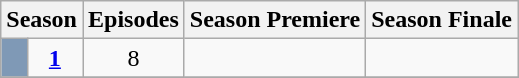<table class="wikitable">
<tr>
<th colspan="2">Season</th>
<th>Episodes</th>
<th>Season Premiere</th>
<th>Season Finale</th>
</tr>
<tr>
<td style="background:#7F99B6; height:5px;"></td>
<td style="text-align:center;"><strong><a href='#'>1</a></strong></td>
<td style="text-align:center;">8</td>
<td style="text-align:center;"></td>
<td style="text-align:center;"></td>
</tr>
<tr>
</tr>
</table>
